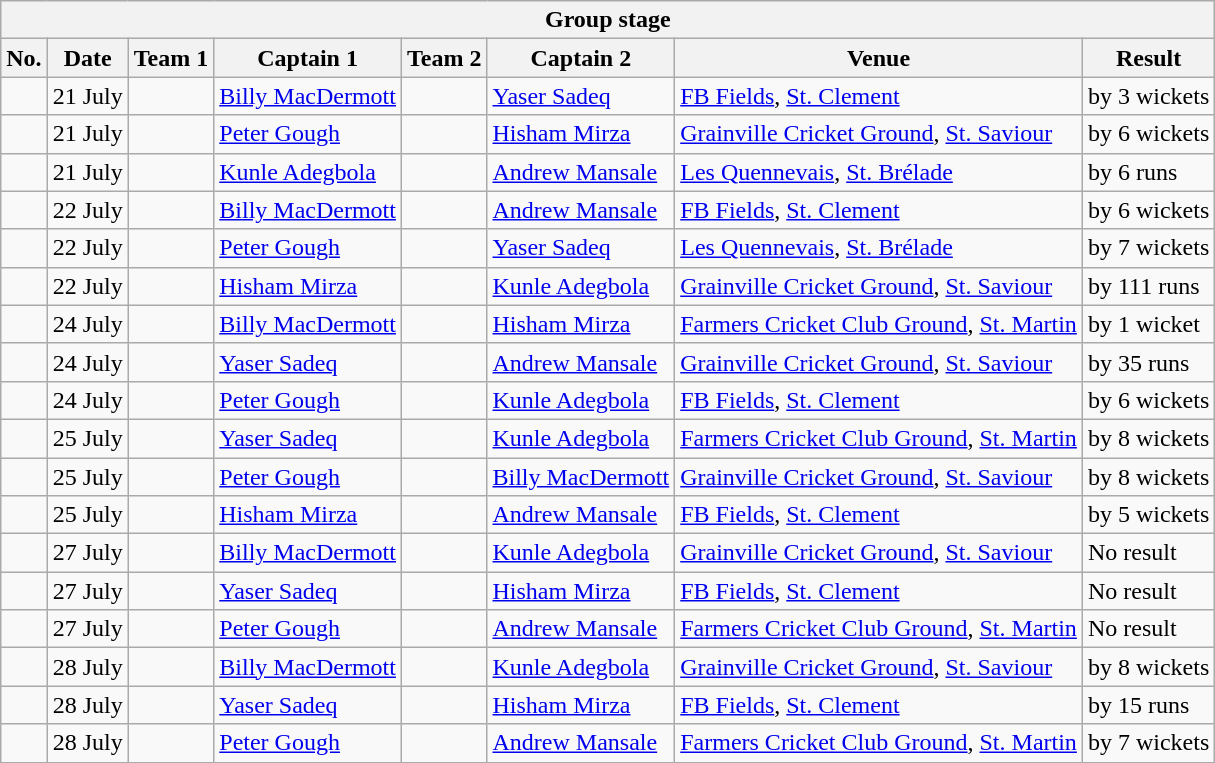<table class="wikitable">
<tr>
<th colspan="8">Group stage</th>
</tr>
<tr>
<th>No.</th>
<th>Date</th>
<th>Team 1</th>
<th>Captain 1</th>
<th>Team 2</th>
<th>Captain 2</th>
<th>Venue</th>
<th>Result</th>
</tr>
<tr>
<td></td>
<td>21 July</td>
<td></td>
<td><a href='#'>Billy MacDermott</a></td>
<td></td>
<td><a href='#'>Yaser Sadeq</a></td>
<td><a href='#'>FB Fields</a>, <a href='#'>St. Clement</a></td>
<td> by 3 wickets</td>
</tr>
<tr>
<td></td>
<td>21 July</td>
<td></td>
<td><a href='#'>Peter Gough</a></td>
<td></td>
<td><a href='#'>Hisham Mirza</a></td>
<td><a href='#'>Grainville Cricket Ground</a>, <a href='#'>St. Saviour</a></td>
<td> by 6 wickets</td>
</tr>
<tr>
<td></td>
<td>21 July</td>
<td></td>
<td><a href='#'>Kunle Adegbola</a></td>
<td></td>
<td><a href='#'>Andrew Mansale</a></td>
<td><a href='#'>Les Quennevais</a>, <a href='#'>St. Brélade</a></td>
<td> by 6 runs</td>
</tr>
<tr>
<td></td>
<td>22 July</td>
<td></td>
<td><a href='#'>Billy MacDermott</a></td>
<td></td>
<td><a href='#'>Andrew Mansale</a></td>
<td><a href='#'>FB Fields</a>, <a href='#'>St. Clement</a></td>
<td> by 6 wickets</td>
</tr>
<tr>
<td></td>
<td>22 July</td>
<td></td>
<td><a href='#'>Peter Gough</a></td>
<td></td>
<td><a href='#'>Yaser Sadeq</a></td>
<td><a href='#'>Les Quennevais</a>, <a href='#'>St. Brélade</a></td>
<td> by 7 wickets</td>
</tr>
<tr>
<td></td>
<td>22 July</td>
<td></td>
<td><a href='#'>Hisham Mirza</a></td>
<td></td>
<td><a href='#'>Kunle Adegbola</a></td>
<td><a href='#'>Grainville Cricket Ground</a>, <a href='#'>St. Saviour</a></td>
<td> by 111 runs</td>
</tr>
<tr>
<td></td>
<td>24 July</td>
<td></td>
<td><a href='#'>Billy MacDermott</a></td>
<td></td>
<td><a href='#'>Hisham Mirza</a></td>
<td><a href='#'>Farmers Cricket Club Ground</a>, <a href='#'>St. Martin</a></td>
<td> by 1 wicket</td>
</tr>
<tr>
<td></td>
<td>24 July</td>
<td></td>
<td><a href='#'>Yaser Sadeq</a></td>
<td></td>
<td><a href='#'>Andrew Mansale</a></td>
<td><a href='#'>Grainville Cricket Ground</a>, <a href='#'>St. Saviour</a></td>
<td> by 35 runs</td>
</tr>
<tr>
<td></td>
<td>24 July</td>
<td></td>
<td><a href='#'>Peter Gough</a></td>
<td></td>
<td><a href='#'>Kunle Adegbola</a></td>
<td><a href='#'>FB Fields</a>, <a href='#'>St. Clement</a></td>
<td> by 6 wickets</td>
</tr>
<tr>
<td></td>
<td>25 July</td>
<td></td>
<td><a href='#'>Yaser Sadeq</a></td>
<td></td>
<td><a href='#'>Kunle Adegbola</a></td>
<td><a href='#'>Farmers Cricket Club Ground</a>, <a href='#'>St. Martin</a></td>
<td> by 8 wickets</td>
</tr>
<tr>
<td></td>
<td>25 July</td>
<td></td>
<td><a href='#'>Peter Gough</a></td>
<td></td>
<td><a href='#'>Billy MacDermott</a></td>
<td><a href='#'>Grainville Cricket Ground</a>, <a href='#'>St. Saviour</a></td>
<td> by 8 wickets</td>
</tr>
<tr>
<td></td>
<td>25 July</td>
<td></td>
<td><a href='#'>Hisham Mirza</a></td>
<td></td>
<td><a href='#'>Andrew Mansale</a></td>
<td><a href='#'>FB Fields</a>, <a href='#'>St. Clement</a></td>
<td> by 5 wickets</td>
</tr>
<tr>
<td></td>
<td>27 July</td>
<td></td>
<td><a href='#'>Billy MacDermott</a></td>
<td></td>
<td><a href='#'>Kunle Adegbola</a></td>
<td><a href='#'>Grainville Cricket Ground</a>, <a href='#'>St. Saviour</a></td>
<td>No result</td>
</tr>
<tr>
<td></td>
<td>27 July</td>
<td></td>
<td><a href='#'>Yaser Sadeq</a></td>
<td></td>
<td><a href='#'>Hisham Mirza</a></td>
<td><a href='#'>FB Fields</a>, <a href='#'>St. Clement</a></td>
<td>No result</td>
</tr>
<tr>
<td></td>
<td>27 July</td>
<td></td>
<td><a href='#'>Peter Gough</a></td>
<td></td>
<td><a href='#'>Andrew Mansale</a></td>
<td><a href='#'>Farmers Cricket Club Ground</a>, <a href='#'>St. Martin</a></td>
<td>No result</td>
</tr>
<tr>
<td></td>
<td>28 July</td>
<td></td>
<td><a href='#'>Billy MacDermott</a></td>
<td></td>
<td><a href='#'>Kunle Adegbola</a></td>
<td><a href='#'>Grainville Cricket Ground</a>, <a href='#'>St. Saviour</a></td>
<td> by 8 wickets</td>
</tr>
<tr>
<td></td>
<td>28 July</td>
<td></td>
<td><a href='#'>Yaser Sadeq</a></td>
<td></td>
<td><a href='#'>Hisham Mirza</a></td>
<td><a href='#'>FB Fields</a>, <a href='#'>St. Clement</a></td>
<td> by 15 runs</td>
</tr>
<tr>
<td></td>
<td>28 July</td>
<td></td>
<td><a href='#'>Peter Gough</a></td>
<td></td>
<td><a href='#'>Andrew Mansale</a></td>
<td><a href='#'>Farmers Cricket Club Ground</a>, <a href='#'>St. Martin</a></td>
<td> by 7 wickets</td>
</tr>
</table>
